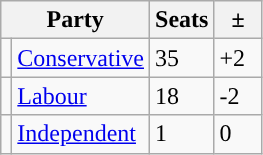<table class="wikitable">
<tr>
<th colspan="2">Party</th>
<th>Seats</th>
<th>  ±  </th>
</tr>
<tr>
<td style="background-color: "></td>
<td><a href='#'>Conservative</a></td>
<td>35</td>
<td>+2</td>
</tr>
<tr>
<td style="background-color: "></td>
<td><a href='#'>Labour</a></td>
<td>18</td>
<td>-2</td>
</tr>
<tr>
<td style="background-color: "></td>
<td><a href='#'>Independent</a></td>
<td>1</td>
<td>0</td>
</tr>
</table>
